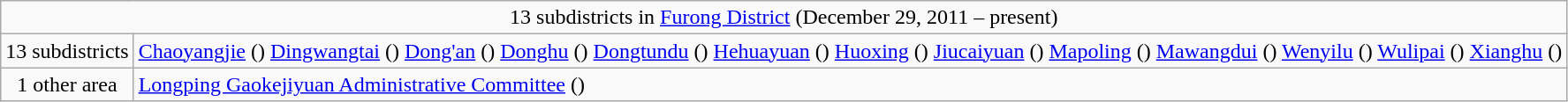<table class="wikitable">
<tr>
<td style="text-align:center;" colspan="2">13 subdistricts in <a href='#'>Furong District</a> (December 29, 2011 – present)</td>
</tr>
<tr align=left>
<td align=center>13 subdistricts</td>
<td><a href='#'>Chaoyangjie</a> () <a href='#'>Dingwangtai</a> () <a href='#'>Dong'an</a> () <a href='#'>Donghu</a> () <a href='#'>Dongtundu</a> () <a href='#'>Hehuayuan</a> () <a href='#'>Huoxing</a> () <a href='#'>Jiucaiyuan</a> () <a href='#'>Mapoling</a> () <a href='#'>Mawangdui</a> () <a href='#'>Wenyilu</a> () <a href='#'>Wulipai</a> () <a href='#'>Xianghu</a> ()</td>
</tr>
<tr align=left>
<td align=center>1 other area</td>
<td><a href='#'>Longping Gaokejiyuan Administrative Committee</a> ()</td>
</tr>
</table>
